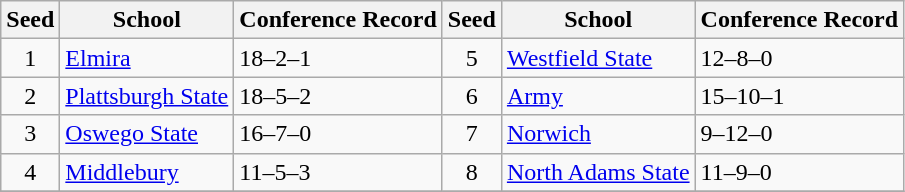<table class="wikitable">
<tr>
<th>Seed</th>
<th>School</th>
<th>Conference Record</th>
<th>Seed</th>
<th>School</th>
<th>Conference Record</th>
</tr>
<tr>
<td align=center>1</td>
<td><a href='#'>Elmira</a></td>
<td>18–2–1</td>
<td align=center>5</td>
<td><a href='#'>Westfield State</a></td>
<td>12–8–0</td>
</tr>
<tr>
<td align=center>2</td>
<td><a href='#'>Plattsburgh State</a></td>
<td>18–5–2</td>
<td align=center>6</td>
<td><a href='#'>Army</a></td>
<td>15–10–1</td>
</tr>
<tr>
<td align=center>3</td>
<td><a href='#'>Oswego State</a></td>
<td>16–7–0</td>
<td align=center>7</td>
<td><a href='#'>Norwich</a></td>
<td>9–12–0</td>
</tr>
<tr>
<td align=center>4</td>
<td><a href='#'>Middlebury</a></td>
<td>11–5–3</td>
<td align=center>8</td>
<td><a href='#'>North Adams State</a></td>
<td>11–9–0</td>
</tr>
<tr>
</tr>
</table>
